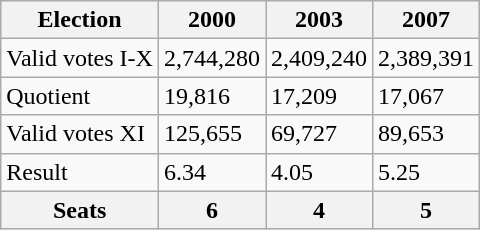<table class="wikitable">
<tr>
<th>Election</th>
<th>2000</th>
<th>2003</th>
<th>2007</th>
</tr>
<tr>
<td>Valid votes I-X</td>
<td>2,744,280</td>
<td>2,409,240</td>
<td>2,389,391</td>
</tr>
<tr>
<td>Quotient</td>
<td>19,816</td>
<td>17,209</td>
<td>17,067</td>
</tr>
<tr>
<td>Valid votes XI</td>
<td>125,655</td>
<td>69,727</td>
<td>89,653</td>
</tr>
<tr>
<td>Result</td>
<td>6.34</td>
<td>4.05</td>
<td>5.25</td>
</tr>
<tr>
<th>Seats</th>
<th>6</th>
<th>4</th>
<th>5</th>
</tr>
</table>
